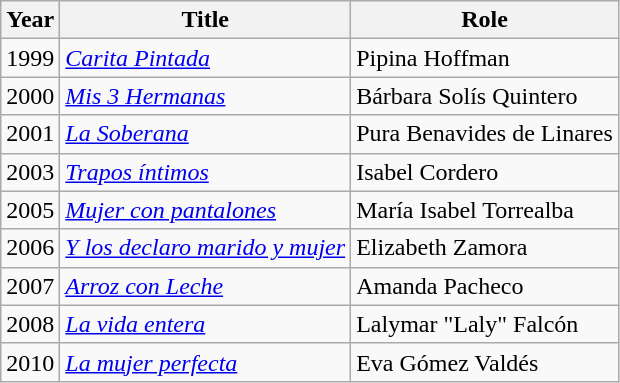<table class="wikitable sortable">
<tr>
<th>Year</th>
<th>Title</th>
<th>Role</th>
</tr>
<tr>
<td>1999</td>
<td><em><a href='#'>Carita Pintada</a></em></td>
<td>Pipina Hoffman</td>
</tr>
<tr>
<td>2000</td>
<td><em><a href='#'>Mis 3 Hermanas</a></em></td>
<td>Bárbara Solís Quintero</td>
</tr>
<tr>
<td>2001</td>
<td><em><a href='#'>La Soberana</a></em></td>
<td>Pura Benavides de Linares</td>
</tr>
<tr>
<td>2003</td>
<td><em><a href='#'>Trapos íntimos</a></em></td>
<td>Isabel Cordero</td>
</tr>
<tr>
<td>2005</td>
<td><em><a href='#'>Mujer con pantalones</a></em></td>
<td>María Isabel Torrealba</td>
</tr>
<tr>
<td>2006</td>
<td><em><a href='#'>Y los declaro marido y mujer</a></em></td>
<td>Elizabeth Zamora</td>
</tr>
<tr>
<td>2007</td>
<td><em><a href='#'>Arroz con Leche</a></em></td>
<td>Amanda Pacheco</td>
</tr>
<tr>
<td>2008</td>
<td><em><a href='#'>La vida entera</a></em></td>
<td>Lalymar "Laly" Falcón</td>
</tr>
<tr>
<td>2010</td>
<td><em><a href='#'>La mujer perfecta</a></em></td>
<td>Eva Gómez Valdés</td>
</tr>
</table>
